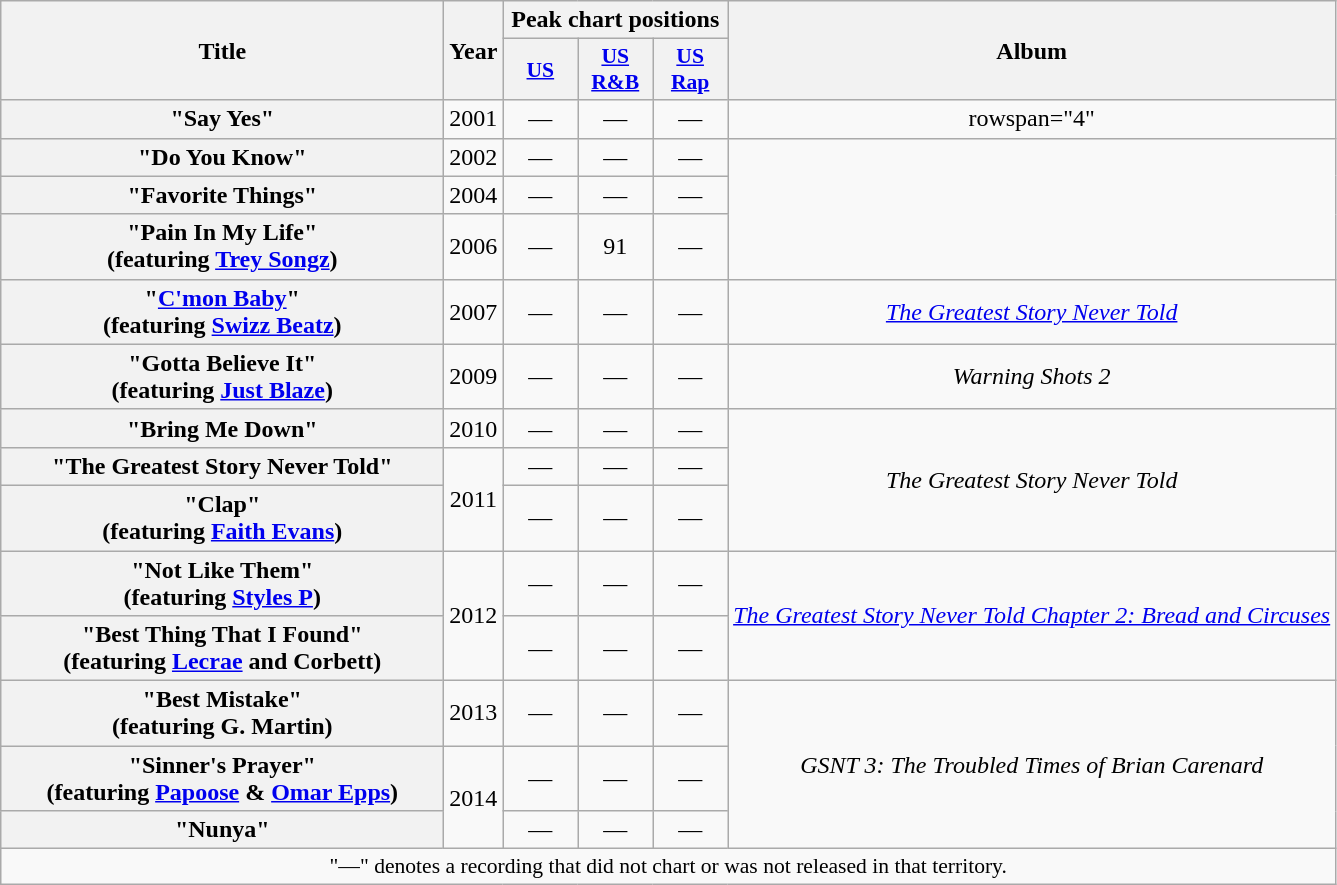<table class="wikitable plainrowheaders" style="text-align:center;">
<tr>
<th scope="col" rowspan="2" style="width:18em;">Title</th>
<th scope="col" rowspan="2">Year</th>
<th scope="col" colspan="3">Peak chart positions</th>
<th scope="col" rowspan="2">Album</th>
</tr>
<tr>
<th scope="col" style="width:3em;font-size:90%;"><a href='#'>US</a><br></th>
<th scope="col" style="width:3em;font-size:90%;"><a href='#'>US R&B</a><br></th>
<th scope="col" style="width:3em;font-size:90%;"><a href='#'>US Rap</a><br></th>
</tr>
<tr>
<th scope="row">"Say Yes"</th>
<td>2001</td>
<td>—</td>
<td>—</td>
<td>—</td>
<td>rowspan="4" </td>
</tr>
<tr>
<th scope="row">"Do You Know"</th>
<td>2002</td>
<td>—</td>
<td>—</td>
<td>—</td>
</tr>
<tr>
<th scope="row">"Favorite Things"</th>
<td>2004</td>
<td>—</td>
<td>—</td>
<td>—</td>
</tr>
<tr>
<th scope="row">"Pain In My Life"<br><span>(featuring <a href='#'>Trey Songz</a>)</span></th>
<td>2006</td>
<td>—</td>
<td>91</td>
<td>—</td>
</tr>
<tr>
<th scope="row">"<a href='#'>C'mon Baby</a>"<br><span>(featuring <a href='#'>Swizz Beatz</a>)</span></th>
<td>2007</td>
<td>—</td>
<td>—</td>
<td>—</td>
<td><em><a href='#'>The Greatest Story Never Told</a></em></td>
</tr>
<tr>
<th scope="row">"Gotta Believe It"<br><span>(featuring <a href='#'>Just Blaze</a>)</span></th>
<td>2009</td>
<td>—</td>
<td>—</td>
<td>—</td>
<td><em>Warning Shots 2</em></td>
</tr>
<tr>
<th scope="row">"Bring Me Down"</th>
<td>2010</td>
<td>—</td>
<td>—</td>
<td>—</td>
<td rowspan="3"><em>The Greatest Story Never Told</em></td>
</tr>
<tr>
<th scope="row">"The Greatest Story Never Told"</th>
<td rowspan="2">2011</td>
<td>—</td>
<td>—</td>
<td>—</td>
</tr>
<tr>
<th scope="row">"Clap"<br><span>(featuring <a href='#'>Faith Evans</a>)</span></th>
<td>—</td>
<td>—</td>
<td>—</td>
</tr>
<tr>
<th scope="row">"Not Like Them"<br><span>(featuring <a href='#'>Styles P</a>)</span></th>
<td rowspan="2">2012</td>
<td>—</td>
<td>—</td>
<td>—</td>
<td rowspan="2"><em><a href='#'>The Greatest Story Never Told Chapter 2: Bread and Circuses</a></em></td>
</tr>
<tr>
<th scope="row">"Best Thing That I Found"<br><span>(featuring <a href='#'>Lecrae</a> and Corbett)</span></th>
<td>—</td>
<td>—</td>
<td>—</td>
</tr>
<tr>
<th scope="row">"Best Mistake"<br><span>(featuring G. Martin)</span></th>
<td>2013</td>
<td>—</td>
<td>—</td>
<td>—</td>
<td rowspan="3"><em>GSNT 3: The Troubled Times of Brian Carenard</em></td>
</tr>
<tr>
<th scope="row">"Sinner's Prayer"<br><span>(featuring <a href='#'>Papoose</a> & <a href='#'>Omar Epps</a>)</span></th>
<td rowspan="2">2014</td>
<td>—</td>
<td>—</td>
<td>—</td>
</tr>
<tr>
<th scope="row">"Nunya"</th>
<td>—</td>
<td>—</td>
<td>—</td>
</tr>
<tr>
<td colspan="13" style="font-size:90%">"—" denotes a recording that did not chart or was not released in that territory.</td>
</tr>
</table>
